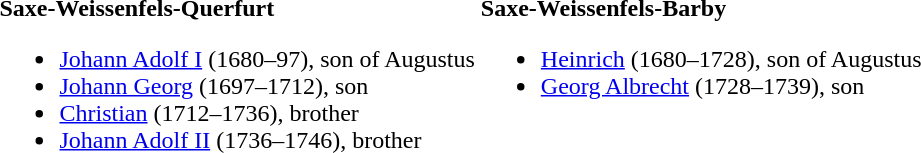<table>
<tr>
<td valign="top"><br><strong>Saxe-Weissenfels-Querfurt</strong><ul><li><a href='#'>Johann Adolf I</a> (1680–97), son of Augustus</li><li><a href='#'>Johann Georg</a> (1697–1712), son</li><li><a href='#'>Christian</a> (1712–1736), brother</li><li><a href='#'>Johann Adolf II</a> (1736–1746), brother</li></ul></td>
<td valign="top"><br><strong>Saxe-Weissenfels-Barby</strong><ul><li><a href='#'>Heinrich</a> (1680–1728), son of Augustus</li><li><a href='#'>Georg Albrecht</a> (1728–1739), son</li></ul></td>
</tr>
</table>
